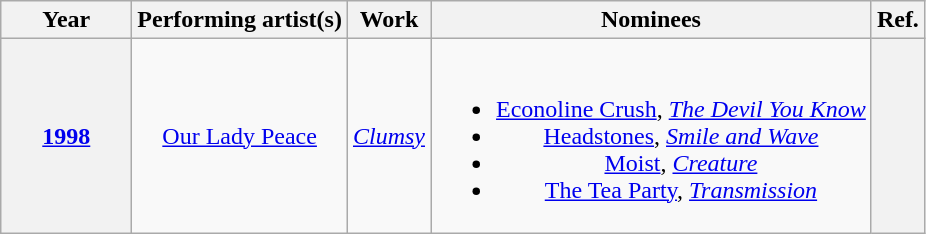<table class="wikitable plainrowheaders sortable" style="text-align:center;">
<tr>
<th scope="col" style="width:5em;">Year</th>
<th scope="col">Performing artist(s)</th>
<th scope="col">Work</th>
<th scope="col" class="unsortable">Nominees</th>
<th scope="col" class="unsortable">Ref.</th>
</tr>
<tr>
<th style="text-align:center;" scope="row"><a href='#'>1998</a></th>
<td scope="row"><a href='#'>Our Lady Peace</a></td>
<td scope="row"><em><a href='#'>Clumsy</a></em></td>
<td><br><ul><li><a href='#'>Econoline Crush</a>, <em><a href='#'>The Devil You Know</a></em></li><li><a href='#'>Headstones</a>, <em><a href='#'>Smile and Wave</a></em></li><li><a href='#'>Moist</a>, <em><a href='#'>Creature</a></em></li><li><a href='#'>The Tea Party</a>, <em><a href='#'>Transmission</a></em></li></ul></td>
<th style="text-align:center;" scope="row"></th>
</tr>
</table>
